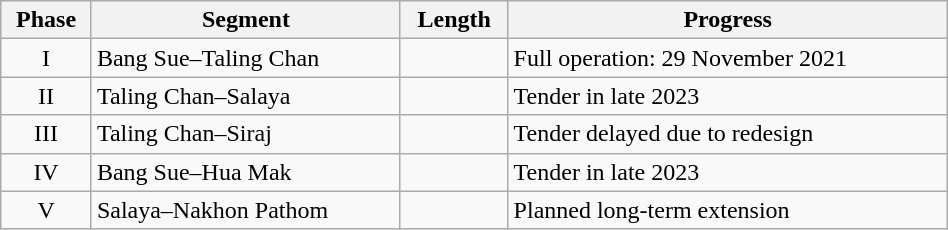<table class="wikitable" width=50%>
<tr>
<th><strong>Phase</strong></th>
<th><strong>Segment</strong></th>
<th><strong>Length</strong></th>
<th><strong>Progress</strong></th>
</tr>
<tr>
<td align=center>I</td>
<td>Bang Sue–Taling Chan</td>
<td></td>
<td>Full operation: 29 November 2021</td>
</tr>
<tr>
<td align=center>II</td>
<td>Taling Chan–Salaya</td>
<td></td>
<td>Tender in late 2023</td>
</tr>
<tr>
<td align=center>III</td>
<td>Taling Chan–Siraj</td>
<td></td>
<td>Tender delayed due to redesign</td>
</tr>
<tr>
<td align=center>IV</td>
<td>Bang Sue–Hua Mak</td>
<td></td>
<td>Tender in late 2023</td>
</tr>
<tr>
<td align=center>V</td>
<td>Salaya–Nakhon Pathom</td>
<td></td>
<td>Planned long-term extension</td>
</tr>
</table>
